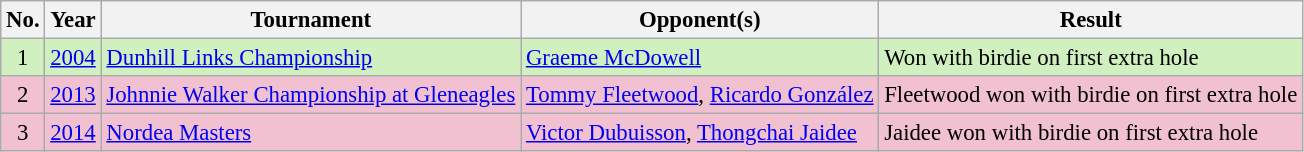<table class="wikitable" style="font-size:95%;">
<tr>
<th>No.</th>
<th>Year</th>
<th>Tournament</th>
<th>Opponent(s)</th>
<th>Result</th>
</tr>
<tr style="background:#D0F0C0;">
<td align=center>1</td>
<td><a href='#'>2004</a></td>
<td><a href='#'>Dunhill Links Championship</a></td>
<td> <a href='#'>Graeme McDowell</a></td>
<td>Won with birdie on first extra hole</td>
</tr>
<tr style="background:#F2C1D1;">
<td align=center>2</td>
<td><a href='#'>2013</a></td>
<td><a href='#'>Johnnie Walker Championship at Gleneagles</a></td>
<td> <a href='#'>Tommy Fleetwood</a>,  <a href='#'>Ricardo González</a></td>
<td>Fleetwood won with birdie on first extra hole</td>
</tr>
<tr style="background:#F2C1D1;">
<td align=center>3</td>
<td><a href='#'>2014</a></td>
<td><a href='#'>Nordea Masters</a></td>
<td> <a href='#'>Victor Dubuisson</a>,  <a href='#'>Thongchai Jaidee</a></td>
<td>Jaidee won with birdie on first extra hole</td>
</tr>
</table>
